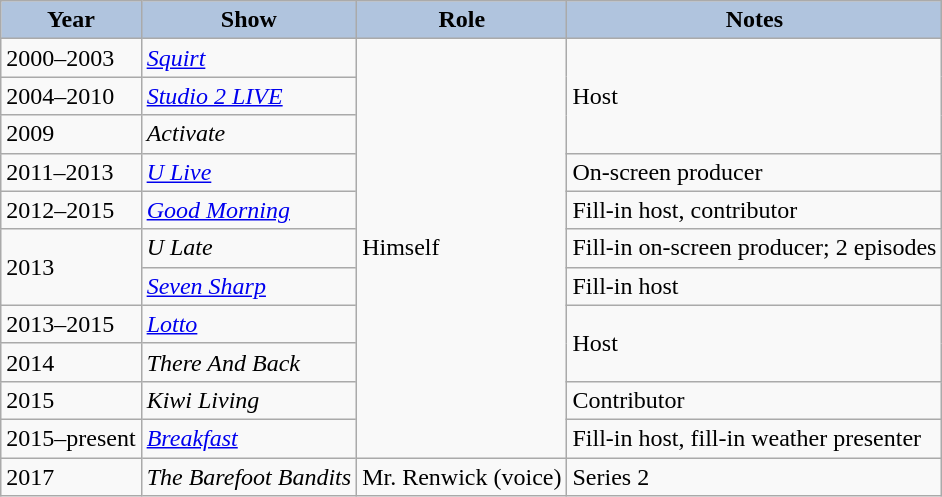<table class="wikitable">
<tr align="center">
<th style="background:#B0C4DE;">Year</th>
<th style="background:#B0C4DE;">Show</th>
<th style="background:#B0C4DE;">Role</th>
<th style="background:#B0C4DE;">Notes</th>
</tr>
<tr>
<td>2000–2003</td>
<td><em><a href='#'>Squirt</a></em></td>
<td rowspan="11">Himself</td>
<td rowspan="3">Host</td>
</tr>
<tr>
<td>2004–2010</td>
<td><em><a href='#'>Studio 2 LIVE</a></em></td>
</tr>
<tr>
<td>2009</td>
<td><em>Activate</em></td>
</tr>
<tr>
<td>2011–2013</td>
<td><em><a href='#'>U Live</a></em></td>
<td>On-screen producer</td>
</tr>
<tr>
<td>2012–2015</td>
<td rowspan="1"><em><a href='#'>Good Morning</a></em></td>
<td>Fill-in host, contributor</td>
</tr>
<tr>
<td rowspan="2">2013</td>
<td><em>U Late</em></td>
<td>Fill-in on-screen producer; 2 episodes</td>
</tr>
<tr>
<td><em><a href='#'>Seven Sharp</a></em></td>
<td>Fill-in host</td>
</tr>
<tr>
<td>2013–2015</td>
<td><em><a href='#'>Lotto</a></em></td>
<td rowspan="2">Host</td>
</tr>
<tr>
<td>2014</td>
<td><em>There And Back</em></td>
</tr>
<tr>
<td>2015</td>
<td><em>Kiwi Living</em></td>
<td>Contributor</td>
</tr>
<tr>
<td>2015–present</td>
<td><em><a href='#'>Breakfast</a></em></td>
<td>Fill-in host, fill-in weather presenter</td>
</tr>
<tr>
<td>2017</td>
<td><em>The Barefoot Bandits</em></td>
<td>Mr. Renwick (voice)</td>
<td>Series 2</td>
</tr>
</table>
